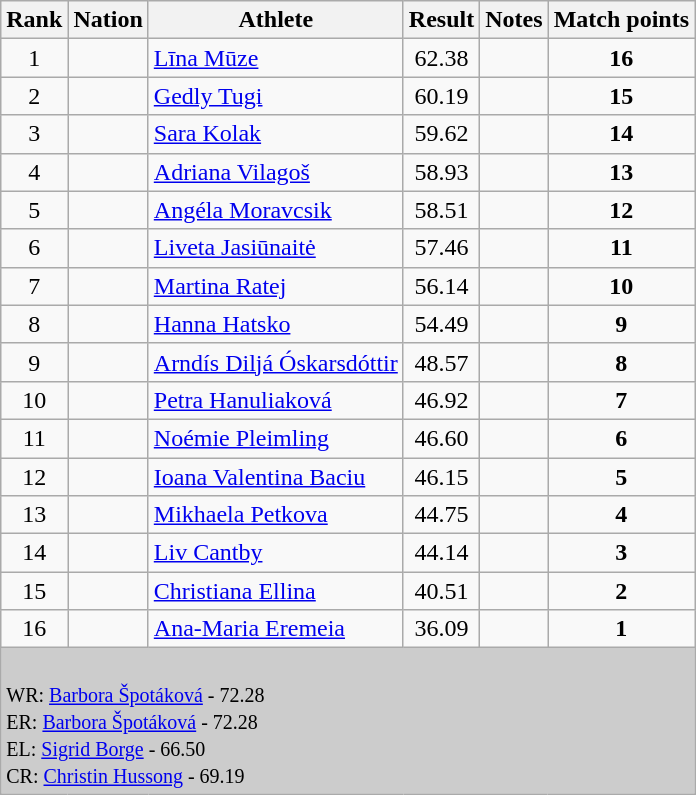<table class="wikitable sortable" style="text-align:left;">
<tr>
<th>Rank</th>
<th>Nation</th>
<th>Athlete</th>
<th>Result</th>
<th>Notes</th>
<th>Match points</th>
</tr>
<tr>
<td align=center>1</td>
<td></td>
<td><a href='#'>Līna Mūze</a></td>
<td align=center>62.38</td>
<td></td>
<td align=center><strong>16</strong></td>
</tr>
<tr>
<td align=center>2</td>
<td></td>
<td><a href='#'>Gedly Tugi</a></td>
<td align=center>60.19</td>
<td align=center></td>
<td align=center><strong>15</strong></td>
</tr>
<tr>
<td align=center>3</td>
<td></td>
<td><a href='#'>Sara Kolak</a></td>
<td align=center>59.62</td>
<td align=center></td>
<td align=center><strong>14</strong></td>
</tr>
<tr>
<td align=center>4</td>
<td></td>
<td><a href='#'>Adriana Vilagoš</a></td>
<td align=center>58.93</td>
<td></td>
<td align=center><strong>13</strong></td>
</tr>
<tr>
<td align=center>5</td>
<td></td>
<td><a href='#'>Angéla Moravcsik</a></td>
<td align=center>58.51</td>
<td></td>
<td align=center><strong>12</strong></td>
</tr>
<tr>
<td align=center>6</td>
<td></td>
<td><a href='#'>Liveta Jasiūnaitė</a></td>
<td align=center>57.46</td>
<td></td>
<td align=center><strong>11</strong></td>
</tr>
<tr>
<td align=center>7</td>
<td></td>
<td><a href='#'>Martina Ratej</a></td>
<td align=center>56.14</td>
<td></td>
<td align=center><strong>10</strong></td>
</tr>
<tr>
<td align=center>8</td>
<td></td>
<td><a href='#'>Hanna Hatsko</a></td>
<td align=center>54.49</td>
<td></td>
<td align=center><strong>9</strong></td>
</tr>
<tr>
<td align=center>9</td>
<td></td>
<td><a href='#'>Arndís Diljá Óskarsdóttir</a></td>
<td align=center>48.57</td>
<td align=center></td>
<td align=center><strong>8</strong></td>
</tr>
<tr>
<td align=center>10</td>
<td></td>
<td><a href='#'>Petra Hanuliaková</a></td>
<td align=center>46.92</td>
<td></td>
<td align=center><strong>7</strong></td>
</tr>
<tr>
<td align=center>11</td>
<td></td>
<td><a href='#'>Noémie Pleimling</a></td>
<td align=center>46.60</td>
<td></td>
<td align=center><strong>6</strong></td>
</tr>
<tr>
<td align=center>12</td>
<td></td>
<td><a href='#'>Ioana Valentina Baciu</a></td>
<td align=center>46.15</td>
<td></td>
<td align=center><strong>5</strong></td>
</tr>
<tr>
<td align=center>13</td>
<td></td>
<td><a href='#'>Mikhaela Petkova</a></td>
<td align=center>44.75</td>
<td></td>
<td align=center><strong>4</strong></td>
</tr>
<tr>
<td align=center>14</td>
<td></td>
<td><a href='#'>Liv Cantby</a></td>
<td align=center>44.14</td>
<td></td>
<td align=center><strong>3</strong></td>
</tr>
<tr>
<td align=center>15</td>
<td></td>
<td><a href='#'>Christiana Ellina</a></td>
<td align=center>40.51</td>
<td></td>
<td align=center><strong>2</strong></td>
</tr>
<tr>
<td align=center>16</td>
<td></td>
<td><a href='#'>Ana-Maria Eremeia</a></td>
<td align=center>36.09</td>
<td align=center></td>
<td align=center><strong>1</strong></td>
</tr>
<tr>
<td colspan=7 bgcolor="#cccccc"><br>
<small>WR:  <a href='#'>Barbora Špotáková</a> - 72.28<br>ER:  <a href='#'>Barbora Špotáková</a> - 72.28<br></small>
<small>EL:  <a href='#'>Sigrid Borge</a> - 66.50<br>CR:  <a href='#'>Christin Hussong</a> - 69.19</small></td>
</tr>
</table>
